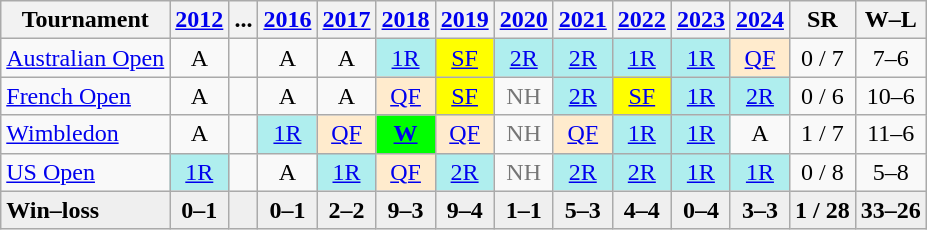<table class=wikitable style=text-align:center>
<tr>
<th>Tournament</th>
<th><a href='#'>2012</a></th>
<th>...</th>
<th><a href='#'>2016</a></th>
<th><a href='#'>2017</a></th>
<th><a href='#'>2018</a></th>
<th><a href='#'>2019</a></th>
<th><a href='#'>2020</a></th>
<th><a href='#'>2021</a></th>
<th><a href='#'>2022</a></th>
<th><a href='#'>2023</a></th>
<th><a href='#'>2024</a></th>
<th>SR</th>
<th>W–L</th>
</tr>
<tr>
<td align=left><a href='#'>Australian Open</a></td>
<td>A</td>
<td></td>
<td>A</td>
<td>A</td>
<td style=background:#afeeee><a href='#'>1R</a></td>
<td style=background:yellow><a href='#'>SF</a></td>
<td style=background:#afeeee><a href='#'>2R</a></td>
<td style=background:#afeeee><a href='#'>2R</a></td>
<td style=background:#afeeee><a href='#'>1R</a></td>
<td style=background:#afeeee><a href='#'>1R</a></td>
<td style=background:#ffebcd><a href='#'>QF</a></td>
<td>0 / 7</td>
<td>7–6</td>
</tr>
<tr>
<td align=left><a href='#'>French Open</a></td>
<td>A</td>
<td></td>
<td>A</td>
<td>A</td>
<td style=background:#ffebcd><a href='#'>QF</a></td>
<td style=background:yellow><a href='#'>SF</a></td>
<td style="color:#767676">NH</td>
<td style=background:#afeeee><a href='#'>2R</a></td>
<td style=background:yellow><a href='#'>SF</a></td>
<td bgcolor=afeeee><a href='#'>1R</a></td>
<td bgcolor=afeeee><a href='#'>2R</a></td>
<td>0 / 6</td>
<td>10–6</td>
</tr>
<tr>
<td align=left><a href='#'>Wimbledon</a></td>
<td>A</td>
<td></td>
<td style=background:#afeeee><a href='#'>1R</a></td>
<td style=background:#ffebcd><a href='#'>QF</a></td>
<td style=background:lime><a href='#'><strong>W</strong></a></td>
<td style=background:#ffebcd><a href='#'>QF</a></td>
<td style=color:#767676>NH</td>
<td bgcolor=ffebcd><a href='#'>QF</a></td>
<td style=background:#afeeee><a href='#'>1R</a></td>
<td style=background:#afeeee><a href='#'>1R</a></td>
<td>A</td>
<td>1 / 7</td>
<td>11–6</td>
</tr>
<tr>
<td align=left><a href='#'>US Open</a></td>
<td style=background:#afeeee><a href='#'>1R</a></td>
<td></td>
<td>A</td>
<td style=background:#afeeee><a href='#'>1R</a></td>
<td style=background:#ffebcd><a href='#'>QF</a></td>
<td style=background:#afeeee><a href='#'>2R</a></td>
<td style=color:#767676>NH</td>
<td style=background:#afeeee><a href='#'>2R</a></td>
<td style=background:#afeeee><a href='#'>2R</a></td>
<td style=background:#afeeee><a href='#'>1R</a></td>
<td style=background:#afeeee><a href='#'>1R</a></td>
<td>0 / 8</td>
<td>5–8</td>
</tr>
<tr style=background:#efefef;font-weight:bold>
<td align=left>Win–loss</td>
<td>0–1</td>
<td></td>
<td>0–1</td>
<td>2–2</td>
<td>9–3</td>
<td>9–4</td>
<td>1–1</td>
<td>5–3</td>
<td>4–4</td>
<td>0–4</td>
<td>3–3</td>
<td>1 / 28</td>
<td>33–26</td>
</tr>
</table>
